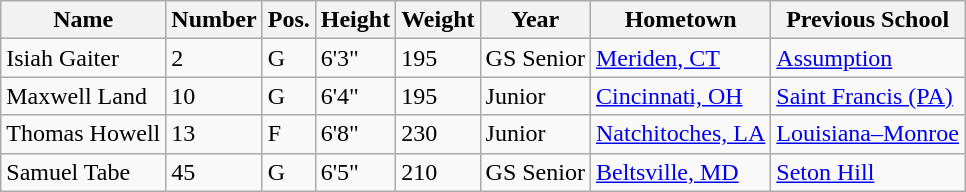<table class="wikitable sortbaskable" border="1">
<tr>
<th>Name</th>
<th>Number</th>
<th>Pos.</th>
<th>Height</th>
<th>Weight</th>
<th>Year</th>
<th>Hometown</th>
<th class="unsortable">Previous School</th>
</tr>
<tr>
<td>Isiah Gaiter</td>
<td>2</td>
<td>G</td>
<td>6'3"</td>
<td>195</td>
<td>GS Senior</td>
<td><a href='#'>Meriden, CT</a></td>
<td><a href='#'>Assumption</a></td>
</tr>
<tr>
<td>Maxwell Land</td>
<td>10</td>
<td>G</td>
<td>6'4"</td>
<td>195</td>
<td>Junior</td>
<td><a href='#'>Cincinnati, OH</a></td>
<td><a href='#'>Saint Francis (PA)</a></td>
</tr>
<tr>
<td>Thomas Howell</td>
<td>13</td>
<td>F</td>
<td>6'8"</td>
<td>230</td>
<td>Junior</td>
<td><a href='#'>Natchitoches, LA</a></td>
<td><a href='#'>Louisiana–Monroe</a></td>
</tr>
<tr>
<td>Samuel Tabe</td>
<td>45</td>
<td>G</td>
<td>6'5"</td>
<td>210</td>
<td>GS Senior</td>
<td><a href='#'>Beltsville, MD</a></td>
<td><a href='#'>Seton Hill</a></td>
</tr>
</table>
